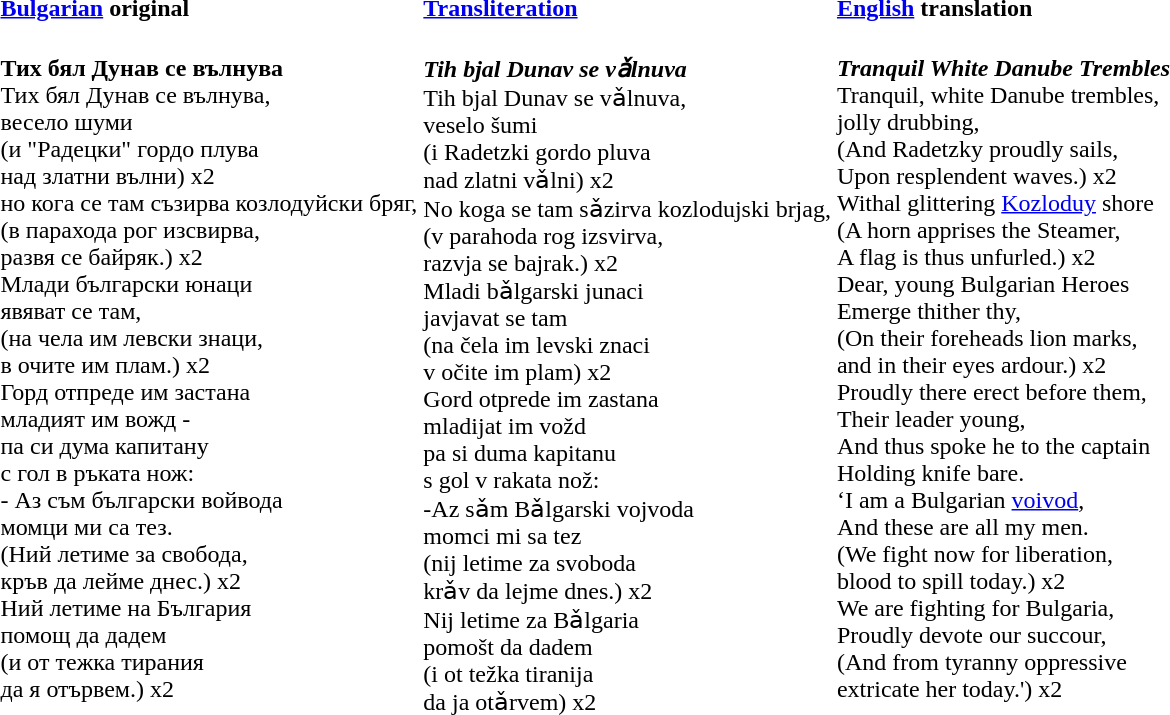<table>
<tr>
<th style="text-align:left;"><a href='#'>Bulgarian</a> original</th>
<th style="text-align:left;"><a href='#'>Transliteration</a></th>
<th style="text-align:left;"><a href='#'>English</a> translation</th>
</tr>
<tr valign=top>
<td><br><strong>Тих бял Дунав се вълнува</strong><br>Тих бял Дунав се вълнува,<br>
весело шуми<br>
(и "Радецки" гордо плува<br>
над златни вълни) x2<br>но кога се там съзирва 
козлодуйски бряг,<br>
(в парахода рог изсвирва,<br>
развя се байряк.) x2<br>Млади български юнаци<br>
явяват се там,<br>
(на чела им левски знаци,<br>
в очите им плам.) x2<br>Горд отпреде им застана<br>
младият им вожд -<br>
па си дума капитану<br>
с гол в ръката нож:<br>- Аз съм български войвода<br>
момци ми са тез.<br>
(Ний летиме за свобода,<br>
кръв да лейме днес.) x2<br>Ний летиме на България<br>
помощ да дадем<br>
(и от тежка тирания<br>
да я отървем.) x2</td>
<td><br><strong><em>Tih bjal Dunav se vǎlnuva</em></strong><br>Tih bjal Dunav se vǎlnuva,<br>
veselo šumi<br>
(i Radetzki gordo pluva<br>
nad zlatni vǎlni) x2<br>No koga se tam sǎzirva kozlodujski brjag,<br>
(v parahoda rog izsvirva,<br>
razvja se bajrak.) x2<br>Mladi bǎlgarski junaci<br>
javjavat se tam<br>
(na čela im levski znaci<br>
v očite im plam) x2<br>Gord otprede im zastana<br>
mladijat im vožd<br>
pa si duma kapitanu<br>
s gol v rakata nož:<br>-Az sǎm Bǎlgarski vojvoda<br>
momci mi sa tez<br>
(nij letime za svoboda<br>
krǎv da lejme dnes.) x2<br>Nij letime za Bǎlgaria<br>
pomošt da dadem<br>
(i ot težka tiranija<br>
da ja otǎrvem) x2</td>
<td><br><strong><em>Tranquil White Danube Trembles</em></strong><br>Tranquil, white Danube trembles,<br>
jolly drubbing,<br>
(And Radetzky proudly sails,<br>
Upon resplendent waves.) x2<br>Withal glittering <a href='#'>Kozloduy</a> shore<br>
(A horn apprises the Steamer,<br>
A flag is thus unfurled.) x2<br>Dear, young Bulgarian Heroes<br>
Emerge thither thy,<br>
(On their foreheads lion marks,<br>
and in their eyes ardour.) x2<br>Proudly there erect before them,<br>
Their leader young,<br>
And thus spoke he to the captain<br>
Holding knife bare.<br>‘I am a Bulgarian <a href='#'>voivod</a>,<br>
And these are all my men.<br>
(We fight now for liberation,<br>
blood to spill today.) x2<br>We are fighting for Bulgaria,<br>
Proudly devote our succour,<br>
(And from tyranny oppressive<br>
extricate her today.') x2</td>
</tr>
</table>
